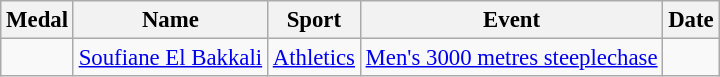<table class="wikitable sortable" style="font-size: 95%;">
<tr>
<th>Medal</th>
<th>Name</th>
<th>Sport</th>
<th>Event</th>
<th>Date</th>
</tr>
<tr>
<td></td>
<td><a href='#'>Soufiane El Bakkali</a></td>
<td><a href='#'>Athletics</a></td>
<td><a href='#'>Men's 3000 metres steeplechase</a></td>
<td></td>
</tr>
</table>
